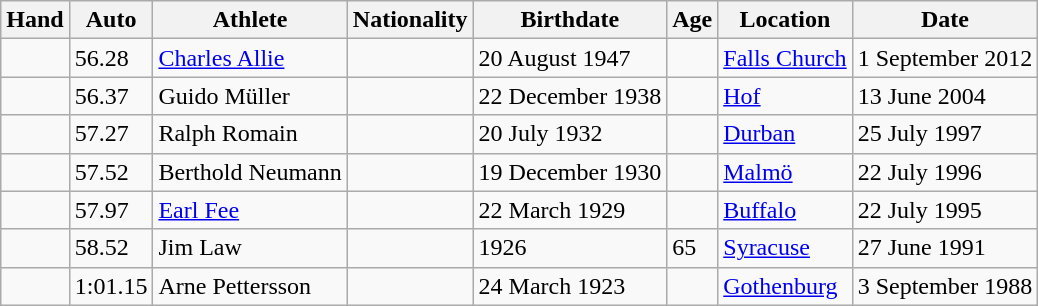<table class="wikitable">
<tr>
<th>Hand</th>
<th>Auto</th>
<th>Athlete</th>
<th>Nationality</th>
<th>Birthdate</th>
<th>Age</th>
<th>Location</th>
<th>Date</th>
</tr>
<tr>
<td></td>
<td>56.28</td>
<td><a href='#'>Charles Allie</a></td>
<td></td>
<td>20 August 1947</td>
<td></td>
<td><a href='#'>Falls Church</a></td>
<td>1 September 2012</td>
</tr>
<tr>
<td></td>
<td>56.37</td>
<td>Guido Müller</td>
<td></td>
<td>22 December 1938</td>
<td></td>
<td><a href='#'>Hof</a></td>
<td>13 June 2004</td>
</tr>
<tr>
<td></td>
<td>57.27</td>
<td>Ralph Romain</td>
<td></td>
<td>20 July 1932</td>
<td></td>
<td><a href='#'>Durban</a></td>
<td>25 July 1997</td>
</tr>
<tr>
<td></td>
<td>57.52</td>
<td>Berthold Neumann</td>
<td></td>
<td>19 December 1930</td>
<td></td>
<td><a href='#'>Malmö</a></td>
<td>22 July 1996</td>
</tr>
<tr>
<td></td>
<td>57.97</td>
<td><a href='#'>Earl Fee</a></td>
<td></td>
<td>22 March 1929</td>
<td></td>
<td><a href='#'>Buffalo</a></td>
<td>22 July 1995</td>
</tr>
<tr>
<td></td>
<td>58.52</td>
<td>Jim Law</td>
<td></td>
<td>1926</td>
<td>65</td>
<td><a href='#'>Syracuse</a></td>
<td>27 June 1991</td>
</tr>
<tr>
<td></td>
<td>1:01.15</td>
<td>Arne Pettersson</td>
<td></td>
<td>24 March 1923</td>
<td></td>
<td><a href='#'>Gothenburg</a></td>
<td>3 September 1988</td>
</tr>
</table>
